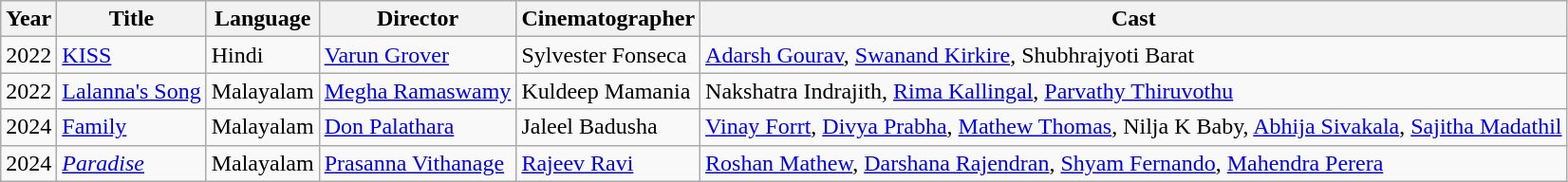<table class="wikitable">
<tr>
<th>Year</th>
<th>Title</th>
<th>Language</th>
<th>Director</th>
<th>Cinematographer</th>
<th>Cast</th>
</tr>
<tr>
<td>2022</td>
<td><a href='#'>KISS</a></td>
<td>Hindi</td>
<td><a href='#'>Varun Grover</a></td>
<td>Sylvester Fonseca</td>
<td><a href='#'>Adarsh Gourav</a>, <a href='#'>Swanand Kirkire</a>, Shubhrajyoti Barat</td>
</tr>
<tr>
<td>2022</td>
<td><a href='#'>Lalanna's Song</a></td>
<td>Malayalam</td>
<td><a href='#'>Megha Ramaswamy</a></td>
<td>Kuldeep Mamania</td>
<td>Nakshatra Indrajith, <a href='#'>Rima Kallingal</a>, <a href='#'>Parvathy Thiruvothu</a></td>
</tr>
<tr>
<td>2024</td>
<td><a href='#'>Family</a></td>
<td>Malayalam</td>
<td><a href='#'>Don Palathara</a></td>
<td>Jaleel Badusha</td>
<td><a href='#'>Vinay Forrt</a>, <a href='#'>Divya Prabha</a>, <a href='#'>Mathew Thomas</a>, Nilja K Baby, <a href='#'>Abhija Sivakala</a>, <a href='#'>Sajitha Madathil</a></td>
</tr>
<tr>
<td>2024</td>
<td><em><a href='#'>Paradise</a></em></td>
<td>Malayalam</td>
<td><a href='#'>Prasanna Vithanage</a></td>
<td><a href='#'>Rajeev Ravi</a></td>
<td><a href='#'>Roshan Mathew</a>, <a href='#'>Darshana Rajendran</a>, <a href='#'>Shyam Fernando</a>, <a href='#'>Mahendra Perera</a></td>
</tr>
</table>
